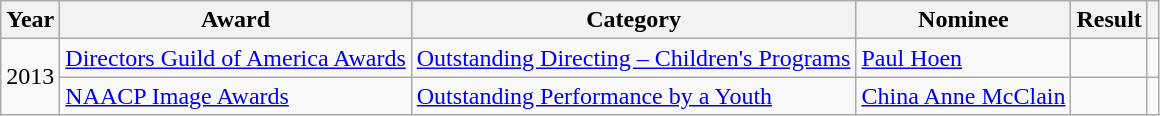<table class="wikitable">
<tr>
<th>Year</th>
<th>Award</th>
<th>Category</th>
<th>Nominee</th>
<th>Result</th>
<th></th>
</tr>
<tr>
<td rowspan="2">2013</td>
<td><a href='#'>Directors Guild of America Awards</a></td>
<td><a href='#'>Outstanding Directing – Children's Programs</a></td>
<td><a href='#'>Paul Hoen</a></td>
<td></td>
<td style="text-align:center;"></td>
</tr>
<tr>
<td><a href='#'>NAACP Image Awards</a></td>
<td><a href='#'>Outstanding Performance by a Youth</a></td>
<td><a href='#'>China Anne McClain</a></td>
<td></td>
<td style="text-align:center;"></td>
</tr>
</table>
